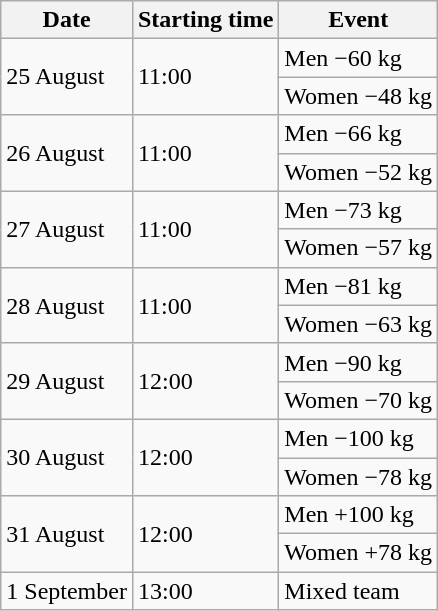<table class="wikitable">
<tr>
<th>Date</th>
<th>Starting time</th>
<th>Event</th>
</tr>
<tr>
<td rowspan=2>25 August</td>
<td rowspan=2>11:00</td>
<td>Men −60 kg</td>
</tr>
<tr>
<td>Women −48 kg</td>
</tr>
<tr>
<td rowspan=2>26 August</td>
<td rowspan=2>11:00</td>
<td>Men −66 kg</td>
</tr>
<tr>
<td>Women −52 kg</td>
</tr>
<tr>
<td rowspan=2>27 August</td>
<td rowspan=2>11:00</td>
<td>Men −73 kg</td>
</tr>
<tr>
<td>Women −57 kg</td>
</tr>
<tr>
<td rowspan=2>28 August</td>
<td rowspan=2>11:00</td>
<td>Men −81 kg</td>
</tr>
<tr>
<td>Women −63 kg</td>
</tr>
<tr>
<td rowspan=2>29 August</td>
<td rowspan=2>12:00</td>
<td>Men −90 kg</td>
</tr>
<tr>
<td>Women −70 kg</td>
</tr>
<tr>
<td rowspan=2>30 August</td>
<td rowspan=2>12:00</td>
<td>Men −100 kg</td>
</tr>
<tr>
<td>Women −78 kg</td>
</tr>
<tr>
<td rowspan=2>31 August</td>
<td rowspan=2>12:00</td>
<td>Men +100 kg</td>
</tr>
<tr>
<td>Women +78 kg</td>
</tr>
<tr>
<td>1 September</td>
<td>13:00</td>
<td>Mixed team</td>
</tr>
</table>
